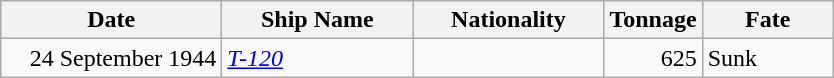<table class="wikitable sortable">
<tr>
<th width="140px">Date</th>
<th width="120px">Ship Name</th>
<th width="120px">Nationality</th>
<th width="25px">Tonnage</th>
<th width="80px">Fate</th>
</tr>
<tr>
<td align="right">24 September 1944</td>
<td align="left"><a href='#'><em>T-120</em></a></td>
<td align="left"></td>
<td align="right">625</td>
<td align="left">Sunk</td>
</tr>
</table>
